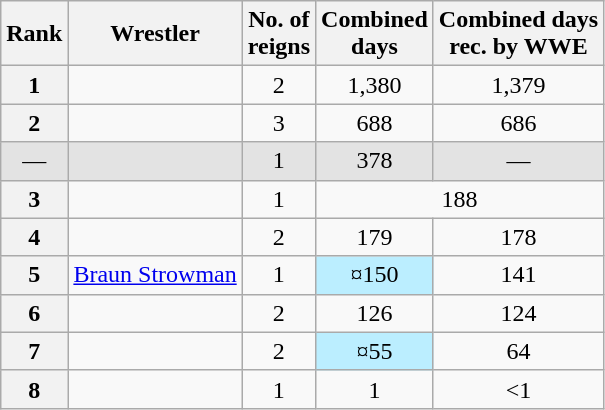<table class="wikitable sortable" style="text-align: center">
<tr>
<th>Rank</th>
<th>Wrestler</th>
<th>No. of<br>reigns</th>
<th>Combined<br>days</th>
<th>Combined days<br>rec. by WWE</th>
</tr>
<tr>
<th>1</th>
<td></td>
<td>2</td>
<td>1,380</td>
<td>1,379</td>
</tr>
<tr>
<th>2</th>
<td></td>
<td>3</td>
<td>688</td>
<td>686</td>
</tr>
<tr style="background-color:#e3e3e3">
<td>—</td>
<td></td>
<td>1</td>
<td>378</td>
<td>—</td>
</tr>
<tr>
<th>3</th>
<td></td>
<td>1</td>
<td colspan=2>188</td>
</tr>
<tr>
<th>4</th>
<td></td>
<td>2</td>
<td>179</td>
<td>178</td>
</tr>
<tr>
<th>5</th>
<td><a href='#'>Braun Strowman</a></td>
<td>1</td>
<td style="background-color:#bbeeff">¤150</td>
<td>141</td>
</tr>
<tr>
<th>6</th>
<td></td>
<td>2</td>
<td>126</td>
<td>124</td>
</tr>
<tr>
<th>7</th>
<td></td>
<td>2</td>
<td style="background-color:#bbeeff">¤55</td>
<td>64</td>
</tr>
<tr>
<th>8</th>
<td></td>
<td>1</td>
<td>1</td>
<td><1</td>
</tr>
</table>
